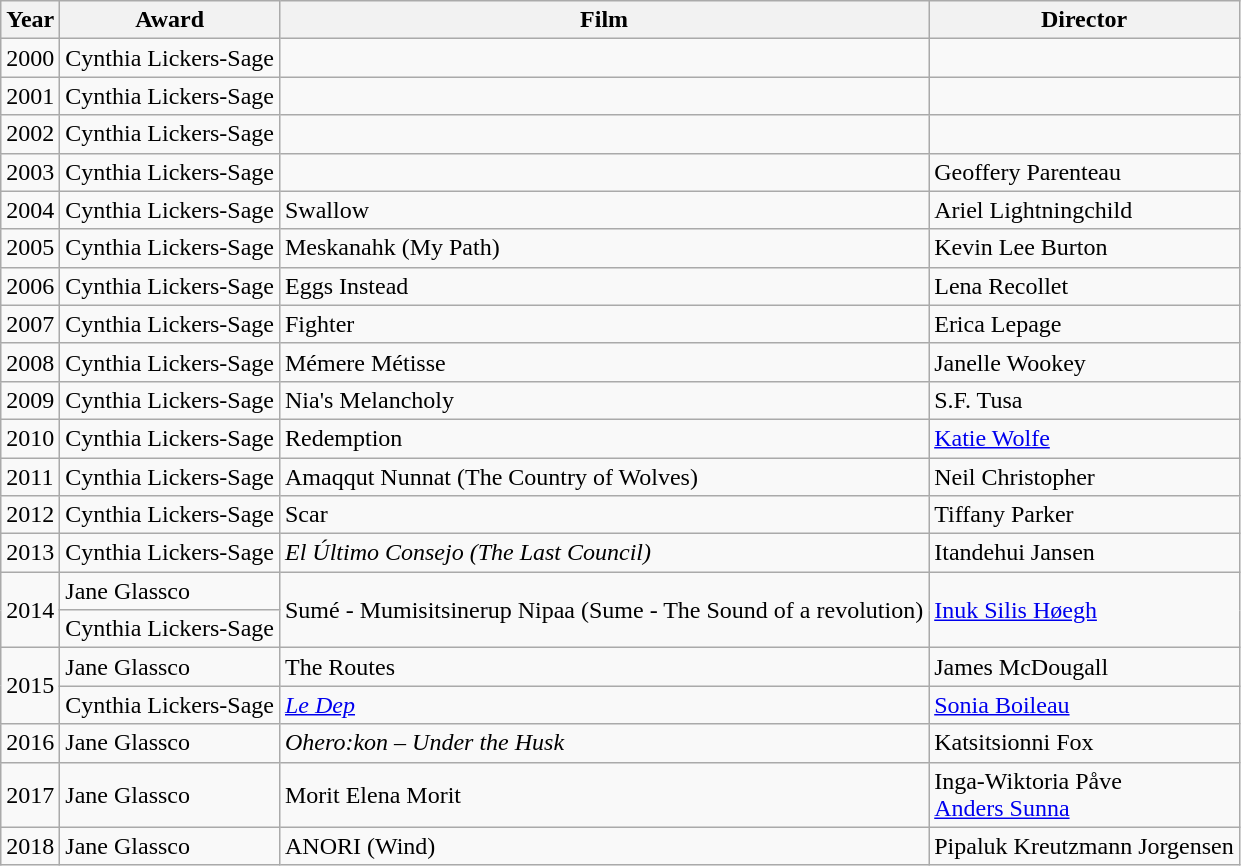<table class="wikitable">
<tr>
<th>Year</th>
<th>Award</th>
<th>Film</th>
<th>Director</th>
</tr>
<tr>
<td>2000</td>
<td>Cynthia Lickers-Sage</td>
<td></td>
<td></td>
</tr>
<tr>
<td>2001</td>
<td>Cynthia Lickers-Sage</td>
<td></td>
<td></td>
</tr>
<tr>
<td>2002</td>
<td>Cynthia Lickers-Sage</td>
<td></td>
<td></td>
</tr>
<tr>
<td>2003</td>
<td>Cynthia Lickers-Sage</td>
<td></td>
<td>Geoffery Parenteau</td>
</tr>
<tr>
<td>2004</td>
<td>Cynthia Lickers-Sage</td>
<td>Swallow</td>
<td>Ariel Lightningchild</td>
</tr>
<tr>
<td>2005</td>
<td>Cynthia Lickers-Sage</td>
<td>Meskanahk (My Path)</td>
<td>Kevin Lee Burton</td>
</tr>
<tr>
<td>2006</td>
<td>Cynthia Lickers-Sage</td>
<td>Eggs Instead</td>
<td>Lena Recollet</td>
</tr>
<tr>
<td>2007</td>
<td>Cynthia Lickers-Sage</td>
<td>Fighter</td>
<td>Erica Lepage</td>
</tr>
<tr>
<td>2008</td>
<td>Cynthia Lickers-Sage</td>
<td>Mémere Métisse</td>
<td>Janelle Wookey</td>
</tr>
<tr>
<td>2009</td>
<td>Cynthia Lickers-Sage</td>
<td>Nia's Melancholy</td>
<td>S.F. Tusa</td>
</tr>
<tr>
<td>2010</td>
<td>Cynthia Lickers-Sage</td>
<td>Redemption</td>
<td><a href='#'>Katie Wolfe</a></td>
</tr>
<tr>
<td>2011</td>
<td>Cynthia Lickers-Sage</td>
<td>Amaqqut Nunnat (The Country of Wolves)</td>
<td>Neil Christopher</td>
</tr>
<tr>
<td>2012</td>
<td>Cynthia Lickers-Sage</td>
<td>Scar</td>
<td>Tiffany Parker</td>
</tr>
<tr>
<td>2013</td>
<td>Cynthia Lickers-Sage</td>
<td><em>El Último Consejo (The Last Council)</em></td>
<td>Itandehui Jansen</td>
</tr>
<tr>
<td rowspan="2">2014</td>
<td>Jane Glassco</td>
<td rowspan="2">Sumé - Mumisitsinerup Nipaa (Sume - The Sound of a revolution)</td>
<td rowspan="2"><a href='#'>Inuk Silis Høegh</a></td>
</tr>
<tr>
<td>Cynthia Lickers-Sage</td>
</tr>
<tr>
<td rowspan="2">2015</td>
<td>Jane Glassco</td>
<td>The Routes</td>
<td>James McDougall</td>
</tr>
<tr>
<td>Cynthia Lickers-Sage</td>
<td><em><a href='#'>Le Dep</a></em></td>
<td><a href='#'>Sonia Boileau</a></td>
</tr>
<tr>
<td>2016</td>
<td>Jane Glassco</td>
<td><em>Ohero:kon – Under the Husk</em></td>
<td>Katsitsionni Fox</td>
</tr>
<tr>
<td>2017</td>
<td>Jane Glassco</td>
<td>Morit Elena Morit</td>
<td>Inga-Wiktoria Påve<br><a href='#'>Anders Sunna</a></td>
</tr>
<tr>
<td>2018</td>
<td>Jane Glassco</td>
<td>ANORI (Wind)</td>
<td>Pipaluk Kreutzmann Jorgensen</td>
</tr>
</table>
